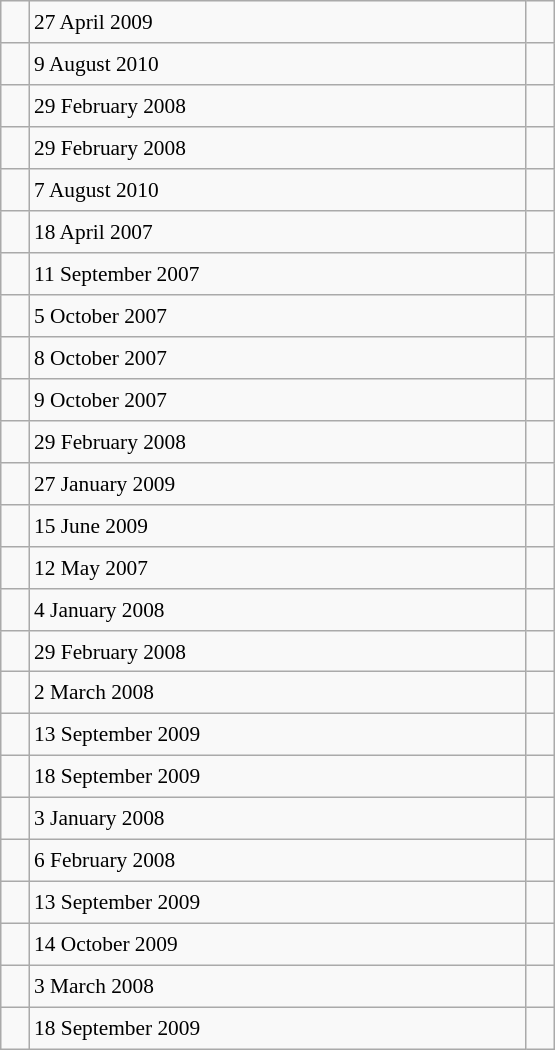<table class="wikitable" style="font-size: 89%; float: left; width: 26em; margin-right: 1em; height: 700px">
<tr>
<td></td>
<td>27 April 2009</td>
<td></td>
</tr>
<tr>
<td></td>
<td>9 August 2010</td>
<td></td>
</tr>
<tr>
<td></td>
<td>29 February 2008</td>
<td></td>
</tr>
<tr>
<td></td>
<td>29 February 2008</td>
<td></td>
</tr>
<tr>
<td></td>
<td>7 August 2010</td>
<td></td>
</tr>
<tr>
<td></td>
<td>18 April 2007</td>
<td></td>
</tr>
<tr>
<td></td>
<td>11 September 2007</td>
<td></td>
</tr>
<tr>
<td></td>
<td>5 October 2007</td>
<td></td>
</tr>
<tr>
<td></td>
<td>8 October 2007</td>
<td></td>
</tr>
<tr>
<td></td>
<td>9 October 2007</td>
<td></td>
</tr>
<tr>
<td></td>
<td>29 February 2008</td>
<td></td>
</tr>
<tr>
<td></td>
<td>27 January 2009</td>
<td></td>
</tr>
<tr>
<td></td>
<td>15 June 2009</td>
<td></td>
</tr>
<tr>
<td></td>
<td>12 May 2007</td>
<td></td>
</tr>
<tr>
<td></td>
<td>4 January 2008</td>
<td></td>
</tr>
<tr>
<td></td>
<td>29 February 2008</td>
<td></td>
</tr>
<tr>
<td></td>
<td>2 March 2008</td>
<td></td>
</tr>
<tr>
<td></td>
<td>13 September 2009</td>
<td></td>
</tr>
<tr>
<td></td>
<td>18 September 2009</td>
<td></td>
</tr>
<tr>
<td></td>
<td>3 January 2008</td>
<td></td>
</tr>
<tr>
<td></td>
<td>6 February 2008</td>
<td></td>
</tr>
<tr>
<td></td>
<td>13 September 2009</td>
<td></td>
</tr>
<tr>
<td></td>
<td>14 October 2009</td>
<td></td>
</tr>
<tr>
<td></td>
<td>3 March 2008</td>
<td></td>
</tr>
<tr>
<td></td>
<td>18 September 2009</td>
<td></td>
</tr>
</table>
